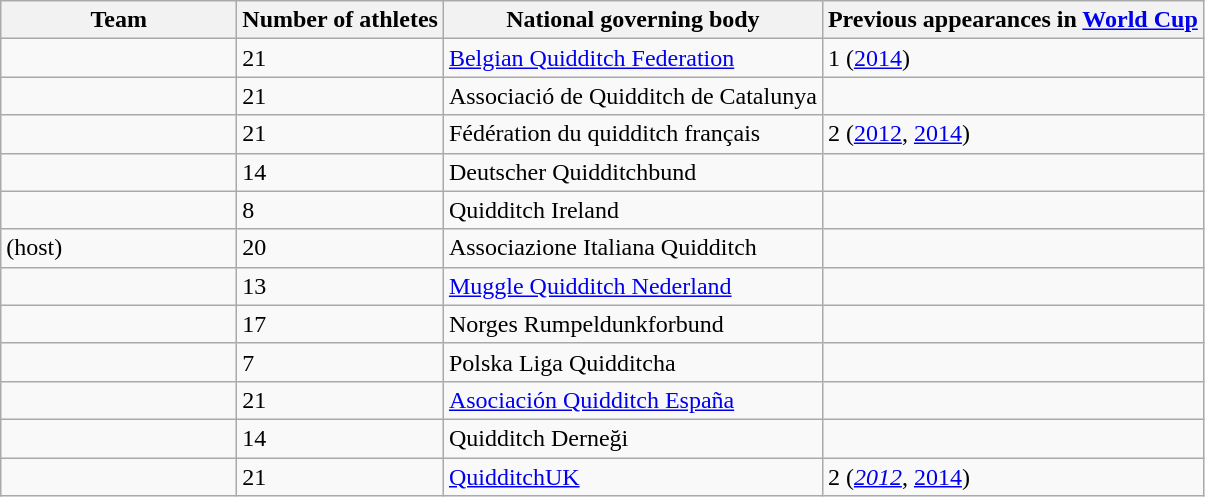<table class="wikitable sortable">
<tr>
<th width="150px">Team</th>
<th>Number of athletes</th>
<th>National governing body</th>
<th>Previous appearances in <a href='#'>World Cup</a></th>
</tr>
<tr>
<td></td>
<td>21</td>
<td><a href='#'>Belgian Quidditch Federation</a></td>
<td>1 (<a href='#'>2014</a>)</td>
</tr>
<tr>
<td></td>
<td>21</td>
<td>Associació de Quidditch de Catalunya</td>
<td></td>
</tr>
<tr>
<td></td>
<td>21</td>
<td>Fédération du quidditch français</td>
<td>2 (<a href='#'>2012</a>, <a href='#'>2014</a>)</td>
</tr>
<tr>
<td></td>
<td>14</td>
<td>Deutscher Quidditchbund</td>
<td></td>
</tr>
<tr>
<td></td>
<td>8</td>
<td>Quidditch Ireland</td>
<td></td>
</tr>
<tr>
<td> (host)</td>
<td>20</td>
<td>Associazione Italiana Quidditch</td>
<td></td>
</tr>
<tr>
<td></td>
<td>13</td>
<td><a href='#'>Muggle Quidditch Nederland</a></td>
<td></td>
</tr>
<tr>
<td></td>
<td>17</td>
<td>Norges Rumpeldunkforbund</td>
<td></td>
</tr>
<tr>
<td></td>
<td>7</td>
<td>Polska Liga Quidditcha</td>
<td></td>
</tr>
<tr>
<td></td>
<td>21</td>
<td><a href='#'>Asociación Quidditch España</a></td>
<td></td>
</tr>
<tr>
<td></td>
<td>14</td>
<td>Quidditch Derneği</td>
<td></td>
</tr>
<tr>
<td></td>
<td>21</td>
<td><a href='#'>QuidditchUK</a></td>
<td>2 (<em><a href='#'>2012</a></em>, <a href='#'>2014</a>)</td>
</tr>
</table>
